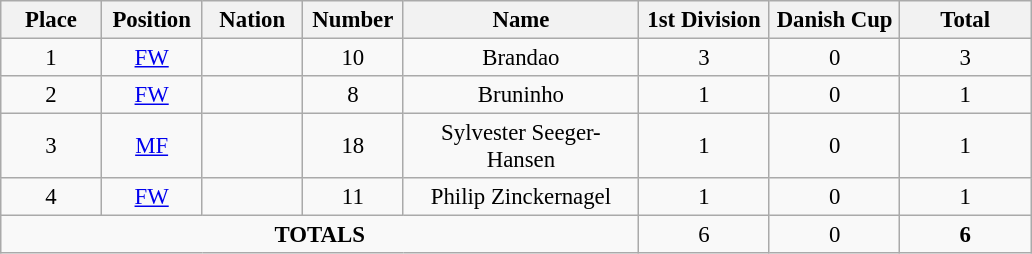<table class="wikitable" style="font-size: 95%; text-align: center;">
<tr>
<th width=60>Place</th>
<th width=60>Position</th>
<th width=60>Nation</th>
<th width=60>Number</th>
<th width=150>Name</th>
<th width=80>1st Division</th>
<th width=80>Danish Cup</th>
<th width=80><strong>Total</strong></th>
</tr>
<tr>
<td>1</td>
<td><a href='#'>FW</a></td>
<td></td>
<td>10</td>
<td>Brandao</td>
<td>3</td>
<td>0</td>
<td>3</td>
</tr>
<tr>
<td>2</td>
<td><a href='#'>FW</a></td>
<td></td>
<td>8</td>
<td>Bruninho</td>
<td>1</td>
<td>0</td>
<td>1</td>
</tr>
<tr>
<td>3</td>
<td><a href='#'>MF</a></td>
<td></td>
<td>18</td>
<td>Sylvester Seeger-Hansen</td>
<td>1</td>
<td>0</td>
<td>1</td>
</tr>
<tr>
<td>4</td>
<td><a href='#'>FW</a></td>
<td></td>
<td>11</td>
<td>Philip Zinckernagel</td>
<td>1</td>
<td>0</td>
<td>1</td>
</tr>
<tr>
<td colspan="5"><strong>TOTALS</strong></td>
<td>6</td>
<td>0</td>
<td><strong>6</strong></td>
</tr>
</table>
